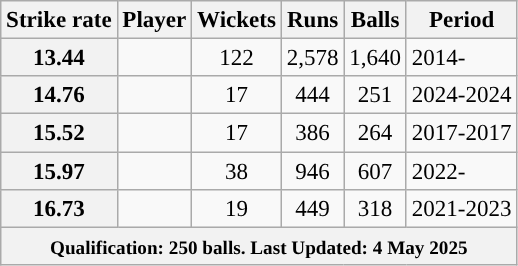<table class="wikitable sortable" style="text-align:left;font-size:96%;">
<tr>
<th>Strike rate</th>
<th>Player</th>
<th>Wickets</th>
<th>Runs</th>
<th>Balls</th>
<th>Period</th>
</tr>
<tr>
<th scope=row style=text-align:center;>13.44</th>
<td></td>
<td align=center>122</td>
<td align=center>2,578</td>
<td align=center>1,640</td>
<td>2014-</td>
</tr>
<tr>
<th scope=row style=text-align:center;>14.76</th>
<td></td>
<td align=center>17</td>
<td align=center>444</td>
<td align=center>251</td>
<td>2024-2024</td>
</tr>
<tr>
<th scope=row style=text-align:center;>15.52</th>
<td></td>
<td align=center>17</td>
<td align=center>386</td>
<td align=center>264</td>
<td>2017-2017</td>
</tr>
<tr>
<th scope=row style=text-align:center;>15.97</th>
<td></td>
<td align=center>38</td>
<td align=center>946</td>
<td align=center>607</td>
<td>2022-</td>
</tr>
<tr>
<th scope=row style=text-align:center;>16.73</th>
<td></td>
<td align=center>19</td>
<td align=center>449</td>
<td align=center>318</td>
<td>2021-2023</td>
</tr>
<tr class=sortbottom>
<th colspan=7><small>Qualification: 250 balls. Last Updated: 4 May 2025</small></th>
</tr>
</table>
